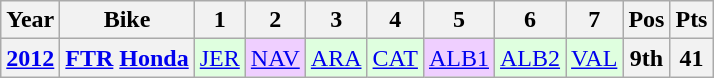<table class="wikitable" style="text-align:center">
<tr>
<th>Year</th>
<th>Bike</th>
<th>1</th>
<th>2</th>
<th>3</th>
<th>4</th>
<th>5</th>
<th>6</th>
<th>7</th>
<th>Pos</th>
<th>Pts</th>
</tr>
<tr>
<th><a href='#'>2012</a></th>
<th><a href='#'>FTR</a> <a href='#'>Honda</a></th>
<td style="background:#dfffdf;"><a href='#'>JER</a><br></td>
<td style="background:#efcfff;"><a href='#'>NAV</a><br></td>
<td style="background:#dfffdf;"><a href='#'>ARA</a><br></td>
<td style="background:#dfffdf;"><a href='#'>CAT</a><br></td>
<td style="background:#efcfff;"><a href='#'>ALB1</a><br></td>
<td style="background:#dfffdf;"><a href='#'>ALB2</a><br></td>
<td style="background:#dfffdf;"><a href='#'>VAL</a><br></td>
<th>9th</th>
<th>41</th>
</tr>
</table>
